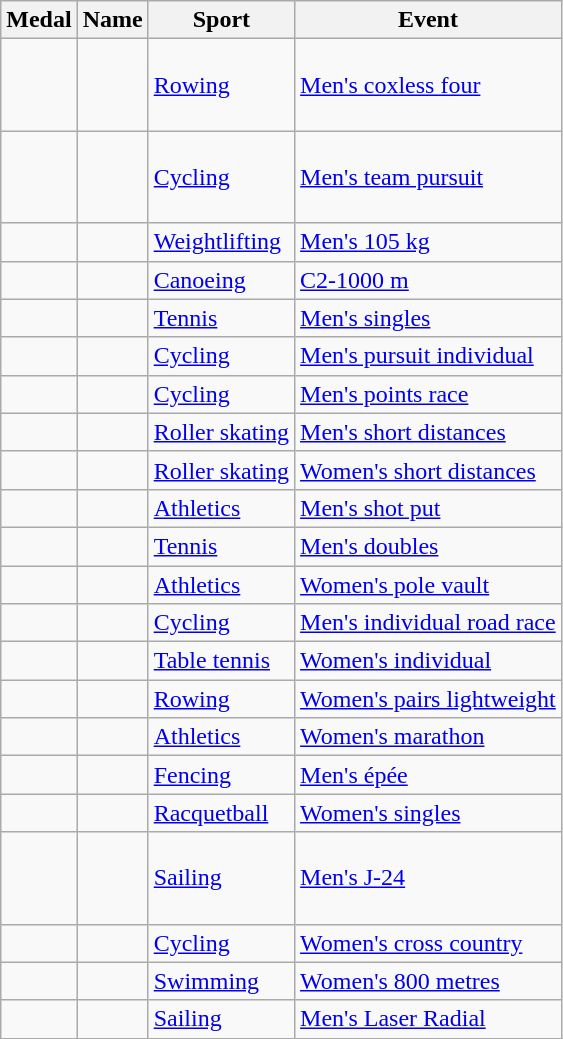<table class="wikitable sortable">
<tr>
<th>Medal</th>
<th>Name</th>
<th>Sport</th>
<th>Event</th>
</tr>
<tr>
<td></td>
<td><br><br><br></td>
<td><a href='#'>Rowing</a></td>
<td><a href='#'>Men's coxless four</a></td>
</tr>
<tr>
<td></td>
<td><br><br><br></td>
<td><a href='#'>Cycling</a></td>
<td><a href='#'>Men's team pursuit</a></td>
</tr>
<tr>
<td></td>
<td></td>
<td><a href='#'>Weightlifting</a></td>
<td><a href='#'>Men's 105 kg</a></td>
</tr>
<tr>
<td></td>
<td><br></td>
<td><a href='#'>Canoeing</a></td>
<td><a href='#'>C2-1000 m</a></td>
</tr>
<tr>
<td></td>
<td></td>
<td><a href='#'>Tennis</a></td>
<td><a href='#'>Men's singles</a></td>
</tr>
<tr>
<td></td>
<td></td>
<td><a href='#'>Cycling</a></td>
<td><a href='#'>Men's pursuit individual</a></td>
</tr>
<tr>
<td></td>
<td></td>
<td><a href='#'>Cycling</a></td>
<td><a href='#'>Men's points race</a></td>
</tr>
<tr>
<td></td>
<td></td>
<td><a href='#'>Roller skating</a></td>
<td><a href='#'>Men's short distances</a></td>
</tr>
<tr>
<td></td>
<td></td>
<td><a href='#'>Roller skating</a></td>
<td><a href='#'>Women's short distances</a></td>
</tr>
<tr>
<td></td>
<td></td>
<td><a href='#'>Athletics</a></td>
<td><a href='#'>Men's shot put</a></td>
</tr>
<tr>
<td></td>
<td><br></td>
<td><a href='#'>Tennis</a></td>
<td><a href='#'>Men's doubles</a></td>
</tr>
<tr>
<td></td>
<td></td>
<td><a href='#'>Athletics</a></td>
<td><a href='#'>Women's pole vault</a></td>
</tr>
<tr>
<td></td>
<td></td>
<td><a href='#'>Cycling</a></td>
<td><a href='#'>Men's individual road race</a></td>
</tr>
<tr>
<td></td>
<td></td>
<td><a href='#'>Table tennis</a></td>
<td><a href='#'>Women's individual</a></td>
</tr>
<tr>
<td></td>
<td><br></td>
<td><a href='#'>Rowing</a></td>
<td><a href='#'>Women's pairs lightweight</a></td>
</tr>
<tr>
<td></td>
<td></td>
<td><a href='#'>Athletics</a></td>
<td><a href='#'>Women's marathon</a></td>
</tr>
<tr>
<td></td>
<td></td>
<td><a href='#'>Fencing</a></td>
<td><a href='#'>Men's épée</a></td>
</tr>
<tr>
<td></td>
<td></td>
<td><a href='#'>Racquetball</a></td>
<td><a href='#'>Women's singles</a></td>
</tr>
<tr>
<td></td>
<td><br><br><br></td>
<td><a href='#'>Sailing</a></td>
<td><a href='#'>Men's J-24</a></td>
</tr>
<tr>
<td></td>
<td></td>
<td><a href='#'>Cycling</a></td>
<td><a href='#'>Women's cross country</a></td>
</tr>
<tr>
<td></td>
<td></td>
<td><a href='#'>Swimming</a></td>
<td><a href='#'>Women's 800 metres</a></td>
</tr>
<tr>
<td></td>
<td></td>
<td><a href='#'>Sailing</a></td>
<td><a href='#'>Men's Laser Radial</a></td>
</tr>
</table>
